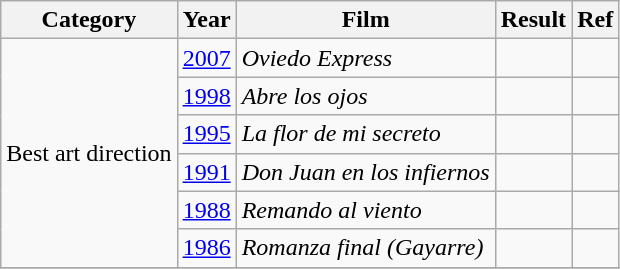<table class=wikitable>
<tr>
<th>Category</th>
<th>Year</th>
<th>Film</th>
<th>Result</th>
<th>Ref</th>
</tr>
<tr>
<td rowspan=6>Best art direction</td>
<td><a href='#'>2007</a></td>
<td><em>Oviedo Express</em></td>
<td></td>
<td></td>
</tr>
<tr>
<td><a href='#'>1998</a></td>
<td><em>Abre los ojos</em></td>
<td></td>
<td></td>
</tr>
<tr>
<td><a href='#'>1995</a></td>
<td><em>La flor de mi secreto</em></td>
<td></td>
<td></td>
</tr>
<tr>
<td><a href='#'>1991</a></td>
<td><em>Don Juan en los infiernos</em></td>
<td></td>
<td></td>
</tr>
<tr>
<td><a href='#'>1988</a></td>
<td><em>Remando al viento</em></td>
<td></td>
<td></td>
</tr>
<tr>
<td><a href='#'>1986</a></td>
<td><em>Romanza final (Gayarre)</em></td>
<td></td>
<td></td>
</tr>
<tr>
</tr>
</table>
